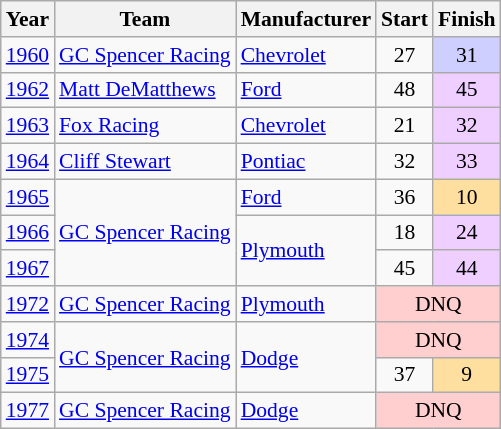<table class="wikitable" style="font-size: 90%;">
<tr>
<th>Year</th>
<th>Team</th>
<th>Manufacturer</th>
<th>Start</th>
<th>Finish</th>
</tr>
<tr>
<td><a href='#'>1960</a></td>
<td><a href='#'>GC Spencer Racing</a></td>
<td><a href='#'>Chevrolet</a></td>
<td align=center>27</td>
<td align=center style="background:#CFCFFF;">31</td>
</tr>
<tr>
<td><a href='#'>1962</a></td>
<td><a href='#'>Matt DeMatthews</a></td>
<td><a href='#'>Ford</a></td>
<td align=center>48</td>
<td align=center style="background:#EFCFFF;">45</td>
</tr>
<tr>
<td><a href='#'>1963</a></td>
<td><a href='#'>Fox Racing</a></td>
<td><a href='#'>Chevrolet</a></td>
<td align=center>21</td>
<td align=center style="background:#EFCFFF;">32</td>
</tr>
<tr>
<td><a href='#'>1964</a></td>
<td><a href='#'>Cliff Stewart</a></td>
<td><a href='#'>Pontiac</a></td>
<td align=center>32</td>
<td align=center style="background:#EFCFFF;">33</td>
</tr>
<tr>
<td><a href='#'>1965</a></td>
<td rowspan=3><a href='#'>GC Spencer Racing</a></td>
<td><a href='#'>Ford</a></td>
<td align=center>36</td>
<td align=center style="background:#FFDF9F;">10</td>
</tr>
<tr>
<td><a href='#'>1966</a></td>
<td rowspan=2><a href='#'>Plymouth</a></td>
<td align=center>18</td>
<td align=center style="background:#EFCFFF;">24</td>
</tr>
<tr>
<td><a href='#'>1967</a></td>
<td align=center>45</td>
<td align=center style="background:#EFCFFF;">44</td>
</tr>
<tr>
<td><a href='#'>1972</a></td>
<td><a href='#'>GC Spencer Racing</a></td>
<td><a href='#'>Plymouth</a></td>
<td colspan=2 align=center style="background:#FFCFCF;">DNQ</td>
</tr>
<tr>
<td><a href='#'>1974</a></td>
<td rowspan=2><a href='#'>GC Spencer Racing</a></td>
<td rowspan=2><a href='#'>Dodge</a></td>
<td colspan=2 align=center style="background:#FFCFCF;">DNQ</td>
</tr>
<tr>
<td><a href='#'>1975</a></td>
<td align=center>37</td>
<td align=center style="background:#FFDF9F;">9</td>
</tr>
<tr>
<td><a href='#'>1977</a></td>
<td><a href='#'>GC Spencer Racing</a></td>
<td><a href='#'>Dodge</a></td>
<td colspan=2 align=center style="background:#FFCFCF;">DNQ</td>
</tr>
</table>
